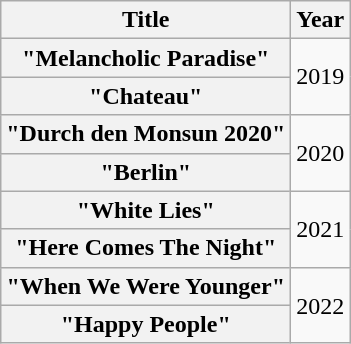<table class="wikitable plainrowheaders">
<tr>
<th>Title</th>
<th>Year</th>
</tr>
<tr>
<th scope="row">"Melancholic Paradise"</th>
<td rowspan="2">2019</td>
</tr>
<tr>
<th scope="row">"Chateau"</th>
</tr>
<tr>
<th scope="row">"Durch den Monsun 2020"</th>
<td rowspan="2">2020</td>
</tr>
<tr>
<th scope="row">"Berlin"</th>
</tr>
<tr>
<th scope="row">"White Lies"</th>
<td rowspan="2">2021</td>
</tr>
<tr>
<th scope="row">"Here Comes The Night"</th>
</tr>
<tr>
<th scope="row">"When We Were Younger"</th>
<td rowspan="2">2022</td>
</tr>
<tr>
<th scope="row">"Happy People"</th>
</tr>
</table>
